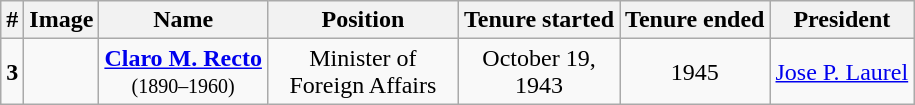<table class="wikitable" style="text-align:center; border:1px #aaf solid;">
<tr>
<th>#</th>
<th>Image</th>
<th>Name</th>
<th width=120px>Position</th>
<th>Tenure started</th>
<th>Tenure ended</th>
<th>President</th>
</tr>
<tr>
<td><strong>3</strong></td>
<td></td>
<td><strong><a href='#'>Claro M. Recto</a></strong><br><small>(1890–1960)</small><br></td>
<td>Minister of Foreign Affairs</td>
<td>October 19,<br>1943</td>
<td>1945</td>
<td><a href='#'>Jose P. Laurel</a></td>
</tr>
</table>
